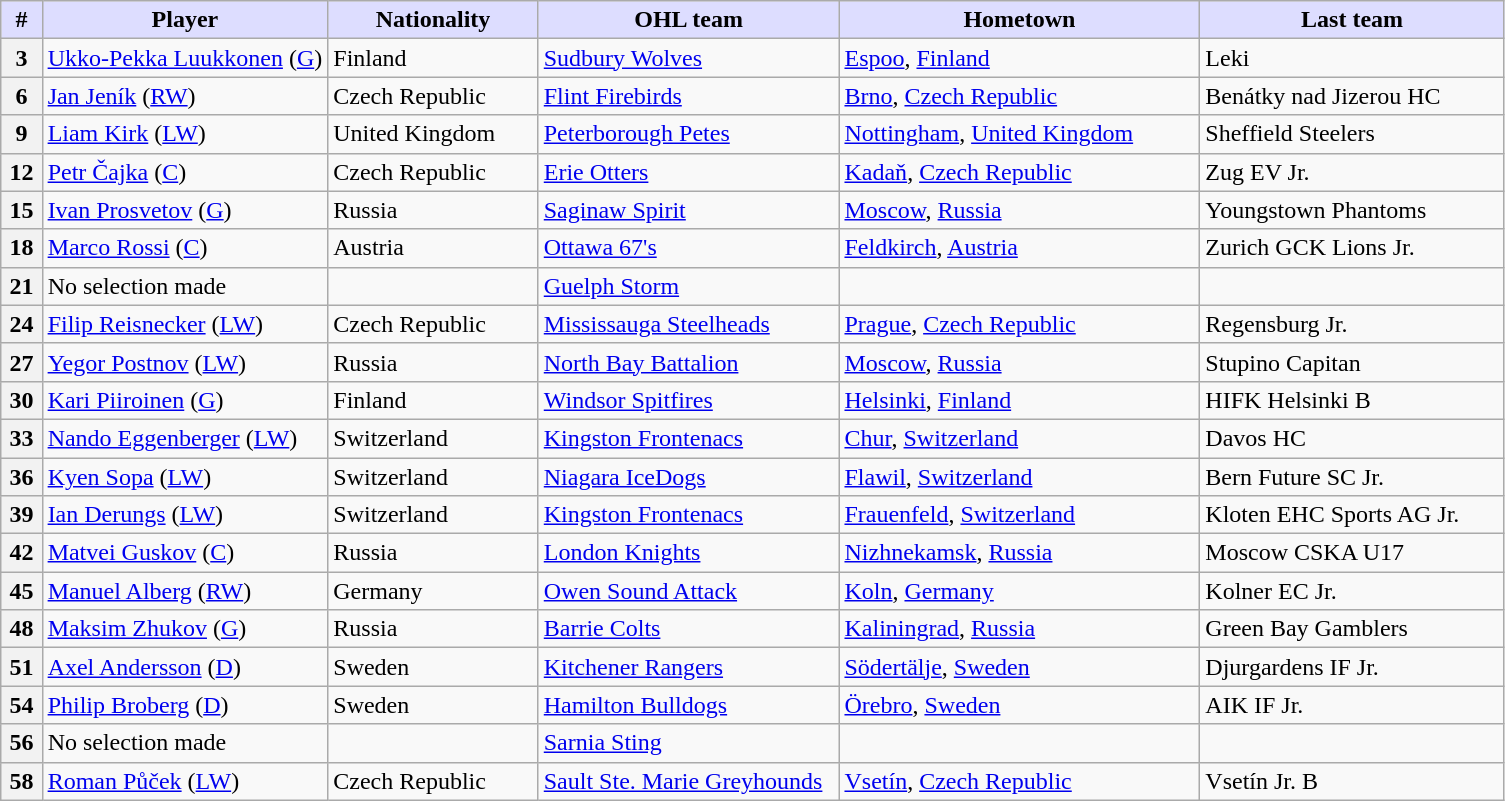<table class="wikitable">
<tr>
<th style="background:#ddf; width:2.75%;">#</th>
<th style="background:#ddf; width:19.0%;">Player</th>
<th style="background:#ddf; width:14.0%;">Nationality</th>
<th style="background:#ddf; width:20.0%;">OHL team</th>
<th style="background:#ddf; width:24.0%;">Hometown</th>
<th style="background:#ddf; width:100.0%;">Last team</th>
</tr>
<tr>
<th>3</th>
<td><a href='#'>Ukko-Pekka Luukkonen</a> (<a href='#'>G</a>)</td>
<td> Finland</td>
<td><a href='#'>Sudbury Wolves</a></td>
<td><a href='#'>Espoo</a>, <a href='#'>Finland</a></td>
<td>Leki</td>
</tr>
<tr>
<th>6</th>
<td><a href='#'>Jan Jeník</a> (<a href='#'>RW</a>)</td>
<td> Czech Republic</td>
<td><a href='#'>Flint Firebirds</a></td>
<td><a href='#'>Brno</a>, <a href='#'>Czech Republic</a></td>
<td>Benátky nad Jizerou HC</td>
</tr>
<tr>
<th>9</th>
<td><a href='#'>Liam Kirk</a> (<a href='#'>LW</a>)</td>
<td> United Kingdom</td>
<td><a href='#'>Peterborough Petes</a></td>
<td><a href='#'>Nottingham</a>, <a href='#'>United Kingdom</a></td>
<td>Sheffield Steelers</td>
</tr>
<tr>
<th>12</th>
<td><a href='#'>Petr Čajka</a> (<a href='#'>C</a>)</td>
<td> Czech Republic</td>
<td><a href='#'>Erie Otters</a></td>
<td><a href='#'>Kadaň</a>, <a href='#'>Czech Republic</a></td>
<td>Zug EV Jr.</td>
</tr>
<tr>
<th>15</th>
<td><a href='#'>Ivan Prosvetov</a> (<a href='#'>G</a>)</td>
<td> Russia</td>
<td><a href='#'>Saginaw Spirit</a></td>
<td><a href='#'>Moscow</a>, <a href='#'>Russia</a></td>
<td>Youngstown Phantoms</td>
</tr>
<tr>
<th>18</th>
<td><a href='#'>Marco Rossi</a> (<a href='#'>C</a>)</td>
<td> Austria</td>
<td><a href='#'>Ottawa 67's</a></td>
<td><a href='#'>Feldkirch</a>, <a href='#'>Austria</a></td>
<td>Zurich GCK Lions Jr.</td>
</tr>
<tr>
<th>21</th>
<td>No selection made</td>
<td></td>
<td><a href='#'>Guelph Storm</a></td>
<td></td>
<td></td>
</tr>
<tr>
<th>24</th>
<td><a href='#'>Filip Reisnecker</a> (<a href='#'>LW</a>)</td>
<td> Czech Republic</td>
<td><a href='#'>Mississauga Steelheads</a></td>
<td><a href='#'>Prague</a>, <a href='#'>Czech Republic</a></td>
<td>Regensburg Jr.</td>
</tr>
<tr>
<th>27</th>
<td><a href='#'>Yegor Postnov</a> (<a href='#'>LW</a>)</td>
<td> Russia</td>
<td><a href='#'>North Bay Battalion</a></td>
<td><a href='#'>Moscow</a>, <a href='#'>Russia</a></td>
<td>Stupino Capitan</td>
</tr>
<tr>
<th>30</th>
<td><a href='#'>Kari Piiroinen</a> (<a href='#'>G</a>)</td>
<td> Finland</td>
<td><a href='#'>Windsor Spitfires</a></td>
<td><a href='#'>Helsinki</a>, <a href='#'>Finland</a></td>
<td>HIFK Helsinki B</td>
</tr>
<tr>
<th>33</th>
<td><a href='#'>Nando Eggenberger</a> (<a href='#'>LW</a>)</td>
<td> Switzerland</td>
<td><a href='#'>Kingston Frontenacs</a></td>
<td><a href='#'>Chur</a>, <a href='#'>Switzerland</a></td>
<td>Davos HC</td>
</tr>
<tr>
<th>36</th>
<td><a href='#'>Kyen Sopa</a> (<a href='#'>LW</a>)</td>
<td> Switzerland</td>
<td><a href='#'>Niagara IceDogs</a></td>
<td><a href='#'>Flawil</a>, <a href='#'>Switzerland</a></td>
<td>Bern Future SC Jr.</td>
</tr>
<tr>
<th>39</th>
<td><a href='#'>Ian Derungs</a> (<a href='#'>LW</a>)</td>
<td> Switzerland</td>
<td><a href='#'>Kingston Frontenacs</a></td>
<td><a href='#'>Frauenfeld</a>, <a href='#'>Switzerland</a></td>
<td>Kloten EHC Sports AG Jr.</td>
</tr>
<tr>
<th>42</th>
<td><a href='#'>Matvei Guskov</a> (<a href='#'>C</a>)</td>
<td> Russia</td>
<td><a href='#'>London Knights</a></td>
<td><a href='#'>Nizhnekamsk</a>, <a href='#'>Russia</a></td>
<td>Moscow CSKA U17</td>
</tr>
<tr>
<th>45</th>
<td><a href='#'>Manuel Alberg</a> (<a href='#'>RW</a>)</td>
<td> Germany</td>
<td><a href='#'>Owen Sound Attack</a></td>
<td><a href='#'>Koln</a>, <a href='#'>Germany</a></td>
<td>Kolner EC Jr.</td>
</tr>
<tr>
<th>48</th>
<td><a href='#'>Maksim Zhukov</a> (<a href='#'>G</a>)</td>
<td> Russia</td>
<td><a href='#'>Barrie Colts</a></td>
<td><a href='#'>Kaliningrad</a>, <a href='#'>Russia</a></td>
<td>Green Bay Gamblers</td>
</tr>
<tr>
<th>51</th>
<td><a href='#'>Axel Andersson</a> (<a href='#'>D</a>)</td>
<td> Sweden</td>
<td><a href='#'>Kitchener Rangers</a></td>
<td><a href='#'>Södertälje</a>, <a href='#'>Sweden</a></td>
<td>Djurgardens IF Jr.</td>
</tr>
<tr>
<th>54</th>
<td><a href='#'>Philip Broberg</a> (<a href='#'>D</a>)</td>
<td> Sweden</td>
<td><a href='#'>Hamilton Bulldogs</a></td>
<td><a href='#'>Örebro</a>, <a href='#'>Sweden</a></td>
<td>AIK IF Jr.</td>
</tr>
<tr>
<th>56</th>
<td>No selection made</td>
<td></td>
<td><a href='#'>Sarnia Sting</a></td>
<td></td>
<td></td>
</tr>
<tr>
<th>58</th>
<td><a href='#'>Roman Půček</a> (<a href='#'>LW</a>)</td>
<td> Czech Republic</td>
<td><a href='#'>Sault Ste. Marie Greyhounds</a></td>
<td><a href='#'>Vsetín</a>, <a href='#'>Czech Republic</a></td>
<td>Vsetín Jr. B</td>
</tr>
</table>
